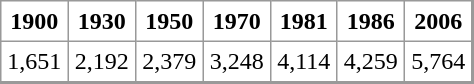<table align="center" rules="all" cellspacing="0" cellpadding="4" style="border: 1px solid #999; border-right: 2px solid #999; border-bottom:2px solid #999">
<tr>
<th>1900</th>
<th>1930</th>
<th>1950</th>
<th>1970</th>
<th>1981</th>
<th>1986</th>
<th>2006</th>
</tr>
<tr>
<td align=center>1,651</td>
<td align=center>2,192</td>
<td align=center>2,379</td>
<td align=center>3,248</td>
<td align=center>4,114</td>
<td align=center>4,259</td>
<td align=center>5,764</td>
</tr>
</table>
